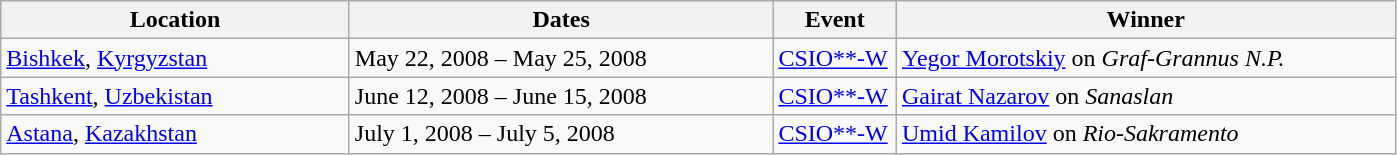<table class="wikitable">
<tr>
<th width=225>Location</th>
<th width=275>Dates</th>
<th width=75>Event</th>
<th width=325>Winner</th>
</tr>
<tr>
<td> <a href='#'>Bishkek</a>, <a href='#'>Kyrgyzstan</a></td>
<td>May 22, 2008 – May 25, 2008</td>
<td><a href='#'>CSIO**-W</a></td>
<td> <a href='#'>Yegor Morotskiy</a> on <em>Graf-Grannus N.P.</em></td>
</tr>
<tr>
<td> <a href='#'>Tashkent</a>, <a href='#'>Uzbekistan</a></td>
<td>June 12, 2008 – June 15, 2008</td>
<td><a href='#'>CSIO**-W</a></td>
<td> <a href='#'>Gairat Nazarov</a> on <em>Sanaslan</em></td>
</tr>
<tr>
<td> <a href='#'>Astana</a>, <a href='#'>Kazakhstan</a></td>
<td>July 1, 2008 – July 5, 2008</td>
<td><a href='#'>CSIO**-W</a></td>
<td> <a href='#'>Umid Kamilov</a> on <em>Rio-Sakramento</em></td>
</tr>
</table>
